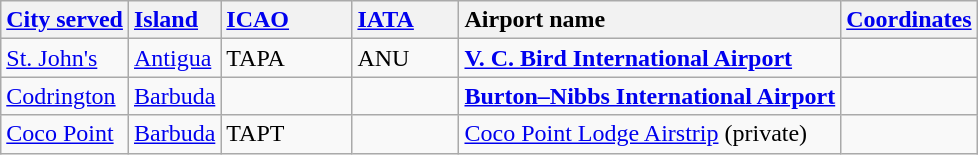<table class="wikitable sortable">
<tr>
<th style="text-align:left;"><a href='#'>City served</a></th>
<th style="text-align:left;"><a href='#'>Island</a></th>
<th style="text-align:left; width:5em;"><a href='#'>ICAO</a></th>
<th style="text-align:left; width:4em;"><a href='#'>IATA</a></th>
<th style="text-align:left;">Airport name</th>
<th style="text-align:left;"><a href='#'>Coordinates</a></th>
</tr>
<tr valign=top>
<td><a href='#'>St. John's</a></td>
<td> <a href='#'>Antigua</a></td>
<td>TAPA</td>
<td>ANU</td>
<td><strong><a href='#'>V. C. Bird International Airport</a></strong></td>
<td><small></small></td>
</tr>
<tr>
<td><a href='#'>Codrington</a></td>
<td> <a href='#'>Barbuda</a></td>
<td></td>
<td></td>
<td><strong><a href='#'>Burton–Nibbs International Airport</a></strong></td>
<td><small></small></td>
</tr>
<tr valign=top>
<td><a href='#'>Coco Point</a></td>
<td> <a href='#'>Barbuda</a></td>
<td>TAPT</td>
<td></td>
<td><a href='#'>Coco Point Lodge Airstrip</a> (private)</td>
<td><small></small></td>
</tr>
</table>
